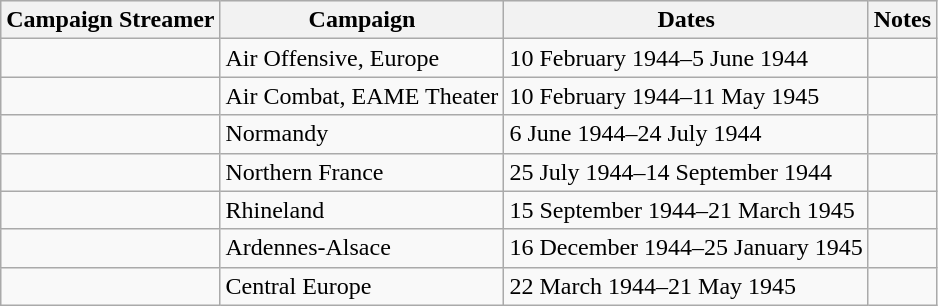<table class="wikitable">
<tr style="background:#efefef;">
<th>Campaign Streamer</th>
<th>Campaign</th>
<th>Dates</th>
<th>Notes</th>
</tr>
<tr>
<td></td>
<td>Air Offensive, Europe</td>
<td>10 February 1944–5 June 1944</td>
<td></td>
</tr>
<tr>
<td></td>
<td>Air Combat, EAME Theater</td>
<td>10 February 1944–11 May 1945</td>
<td></td>
</tr>
<tr>
<td></td>
<td>Normandy</td>
<td>6 June 1944–24 July 1944</td>
<td></td>
</tr>
<tr>
<td></td>
<td>Northern France</td>
<td>25 July 1944–14 September 1944</td>
<td></td>
</tr>
<tr>
<td></td>
<td>Rhineland</td>
<td>15 September 1944–21 March 1945</td>
<td></td>
</tr>
<tr>
<td></td>
<td>Ardennes-Alsace</td>
<td>16 December 1944–25 January 1945</td>
<td></td>
</tr>
<tr>
<td></td>
<td>Central Europe</td>
<td>22 March 1944–21 May 1945</td>
<td></td>
</tr>
</table>
